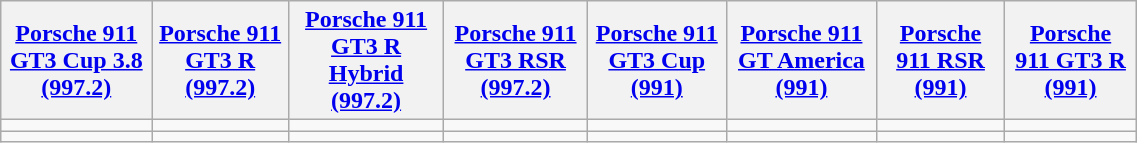<table class="wikitable" width=60%>
<tr>
<th><a href='#'>Porsche 911 GT3 Cup 3.8 (997.2)</a></th>
<th><a href='#'>Porsche 911 GT3 R (997.2)</a></th>
<th><a href='#'>Porsche 911 GT3 R Hybrid (997.2)</a></th>
<th><a href='#'>Porsche 911 GT3 RSR (997.2)</a></th>
<th><a href='#'>Porsche 911 GT3 Cup (991)</a></th>
<th><a href='#'>Porsche 911 GT America (991)</a></th>
<th><a href='#'>Porsche 911 RSR (991)</a></th>
<th><a href='#'>Porsche 911 GT3 R (991)</a></th>
</tr>
<tr>
<td></td>
<td></td>
<td></td>
<td></td>
<td></td>
<td></td>
<td></td>
<td></td>
</tr>
<tr>
<td></td>
<td></td>
<td></td>
<td></td>
<td></td>
<td></td>
<td></td>
<td></td>
</tr>
</table>
